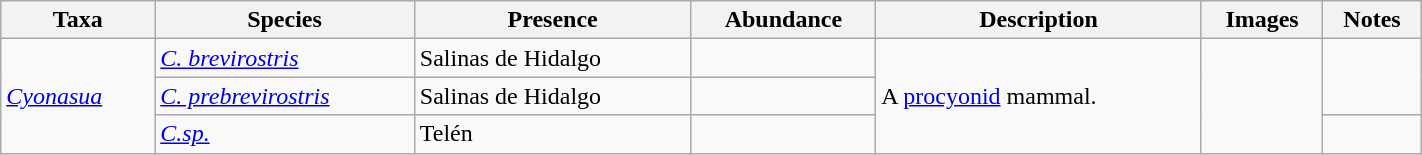<table class="wikitable sortable" align="center" width="75%">
<tr>
<th>Taxa</th>
<th>Species</th>
<th>Presence</th>
<th>Abundance</th>
<th>Description</th>
<th>Images</th>
<th>Notes</th>
</tr>
<tr>
<td rowspan = 4><em><a href='#'>Cyonasua</a></em></td>
<td><em><a href='#'>C. brevirostris</a></em></td>
<td>Salinas de Hidalgo</td>
<td></td>
<td rowspan = 3>A <a href='#'>procyonid</a> mammal.</td>
<td rowspan = 3></td>
<td rowspan = 2 align=center></td>
</tr>
<tr>
<td><em><a href='#'>C. prebrevirostris</a></em></td>
<td>Salinas de Hidalgo</td>
<td></td>
</tr>
<tr>
<td><em><a href='#'>C.sp.</a></em></td>
<td>Telén</td>
<td></td>
<td align=center></td>
</tr>
</table>
